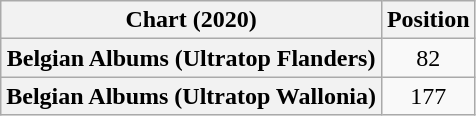<table class="wikitable sortable plainrowheaders" style="text-align:center">
<tr>
<th scope="col">Chart (2020)</th>
<th scope="col">Position</th>
</tr>
<tr>
<th scope="row">Belgian Albums (Ultratop Flanders)</th>
<td>82</td>
</tr>
<tr>
<th scope="row">Belgian Albums (Ultratop Wallonia)</th>
<td>177</td>
</tr>
</table>
